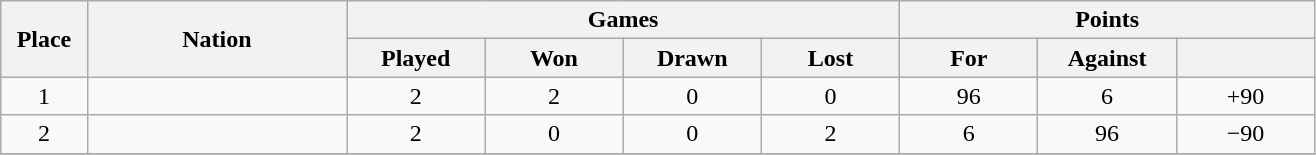<table class="wikitable" text-align:center>
<tr>
<th rowspan="2" style="width:5%">Place</th>
<th rowspan="2" style="width:15%">Nation</th>
<th colspan="4" style="width:32%">Games</th>
<th colspan="3" style="width:18%">Points</th>
</tr>
<tr>
<th style="width:8%">Played</th>
<th style="width:8%">Won</th>
<th style="width:8%">Drawn</th>
<th style="width:8%">Lost</th>
<th style="width:8%">For</th>
<th style="width:8%">Against</th>
<th style="width:8%"></th>
</tr>
<tr align="center">
<td>1</td>
<td align="left"></td>
<td>2</td>
<td>2</td>
<td>0</td>
<td>0</td>
<td>96</td>
<td>6</td>
<td>+90</td>
</tr>
<tr align="center">
<td>2</td>
<td align="left"></td>
<td>2</td>
<td>0</td>
<td>0</td>
<td>2</td>
<td>6</td>
<td>96</td>
<td>−90</td>
</tr>
<tr align="center">
</tr>
</table>
